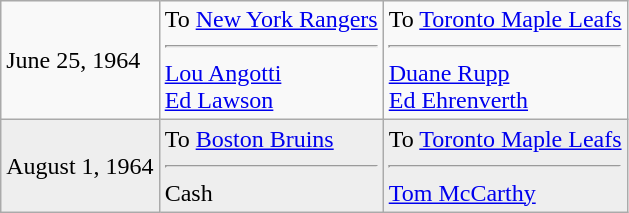<table class="wikitable">
<tr>
<td>June 25, 1964</td>
<td valign="top">To <a href='#'>New York Rangers</a><hr><a href='#'>Lou Angotti</a> <br> <a href='#'>Ed Lawson</a></td>
<td valign="top">To <a href='#'>Toronto Maple Leafs</a><hr><a href='#'>Duane Rupp</a> <br> <a href='#'>Ed Ehrenverth</a></td>
</tr>
<tr bgcolor="#eeeeee">
<td>August 1, 1964</td>
<td valign="top">To <a href='#'>Boston Bruins</a><hr>Cash</td>
<td valign="top">To <a href='#'>Toronto Maple Leafs</a><hr><a href='#'>Tom McCarthy</a></td>
</tr>
</table>
